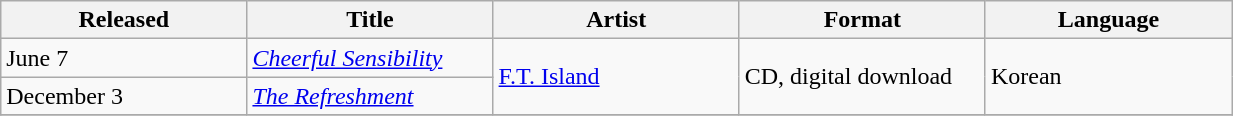<table class="wikitable sortable" align="left center" style="width:65%;">
<tr>
<th style="width:20%;">Released</th>
<th style="width:20%;">Title</th>
<th style="width:20%;">Artist</th>
<th style="width:20%;">Format</th>
<th style="width:20%;">Language</th>
</tr>
<tr>
<td>June 7</td>
<td><em><a href='#'>Cheerful Sensibility</a></em></td>
<td rowspan="2"><a href='#'>F.T. Island</a></td>
<td rowspan="2">CD, digital download</td>
<td rowspan="2">Korean</td>
</tr>
<tr>
<td>December 3</td>
<td><em><a href='#'>The Refreshment</a></em></td>
</tr>
<tr>
</tr>
</table>
